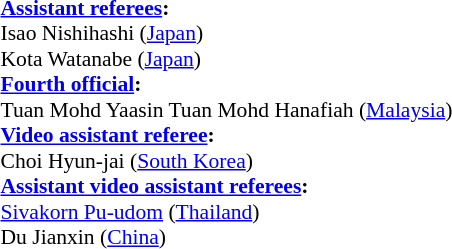<table style="width:100%; font-size:90%;">
<tr>
<td><br><strong><a href='#'>Assistant referees</a>:</strong>
<br>Isao Nishihashi (<a href='#'>Japan</a>)
<br>Kota Watanabe (<a href='#'>Japan</a>)
<br><strong><a href='#'>Fourth official</a>:</strong>
<br>Tuan Mohd Yaasin Tuan Mohd Hanafiah (<a href='#'>Malaysia</a>)
<br><strong><a href='#'>Video assistant referee</a>:</strong>
<br>Choi Hyun-jai (<a href='#'>South Korea</a>)
<br><strong><a href='#'>Assistant video assistant referees</a>:</strong>
<br><a href='#'>Sivakorn Pu-udom</a> (<a href='#'>Thailand</a>)
<br>Du Jianxin (<a href='#'>China</a>)</td>
</tr>
</table>
